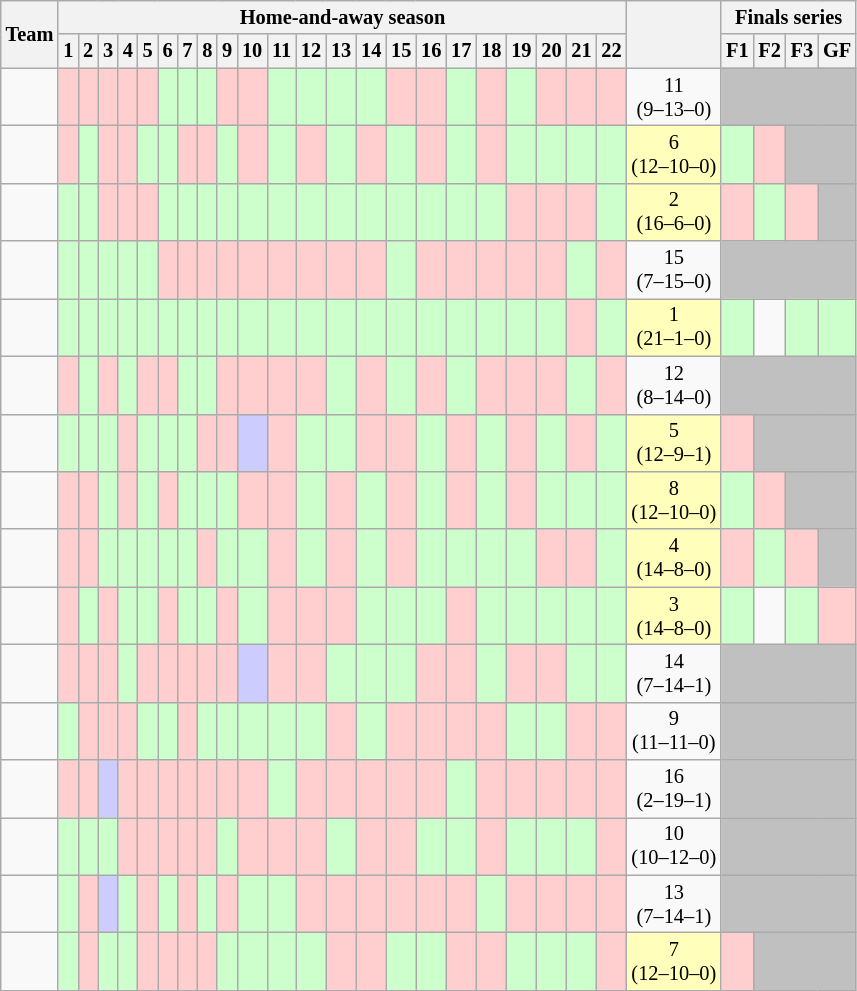<table class="wikitable sortable" style="font-size:85%; text-align:center">
<tr>
<th rowspan=2>Team</th>
<th colspan=22>Home-and-away season</th>
<th rowspan=2></th>
<th colspan=4>Finals series</th>
</tr>
<tr>
<th>1</th>
<th>2</th>
<th>3</th>
<th>4</th>
<th>5</th>
<th>6</th>
<th>7</th>
<th>8</th>
<th>9</th>
<th>10</th>
<th>11</th>
<th>12</th>
<th>13</th>
<th>14</th>
<th>15</th>
<th>16</th>
<th>17</th>
<th>18</th>
<th>19</th>
<th>20</th>
<th>21</th>
<th>22</th>
<th>F1</th>
<th>F2</th>
<th>F3</th>
<th>GF</th>
</tr>
<tr>
<td align=left></td>
<td bgcolor=FFCFCF><strong></strong></td>
<td bgcolor=FFCFCF></td>
<td bgcolor=FFCFCF><strong></strong></td>
<td bgcolor=FFCFCF></td>
<td bgcolor=FFCFCF></td>
<td bgcolor=CCFFCC><strong></strong></td>
<td bgcolor=CCFFCC></td>
<td bgcolor=CCFFCC></td>
<td bgcolor=FFCFCF><strong></strong></td>
<td bgcolor=FFCFCF></td>
<td bgcolor=CCFFCC><strong></strong></td>
<td bgcolor=CCFFCC><strong></strong></td>
<td bgcolor=CCFFCC></td>
<td bgcolor=CCFFCC><strong></strong></td>
<td bgcolor=FFCFCF></td>
<td bgcolor=FFCFCF></td>
<td bgcolor=CCFFCC><strong></strong></td>
<td bgcolor=FFCFCF></td>
<td bgcolor=CCFFCC><strong></strong></td>
<td bgcolor=FFCFCF><strong></strong></td>
<td bgcolor=FFCFCF></td>
<td bgcolor=FFCFCF><strong></strong></td>
<td>11<br>(9–13–0)</td>
<td colspan=4 bgcolor=C0C0C0></td>
</tr>
<tr>
<td align=left></td>
<td bgcolor=FFCFCF></td>
<td bgcolor=CCFFCC></td>
<td bgcolor=FFCFCF></td>
<td bgcolor=FFCFCF></td>
<td bgcolor=CCFFCC><strong></strong></td>
<td bgcolor=CCFFCC></td>
<td bgcolor=FFCFCF></td>
<td bgcolor=FFCFCF><strong></strong></td>
<td bgcolor=CCFFCC><strong></strong></td>
<td bgcolor=FFCFCF></td>
<td bgcolor=CCFFCC></td>
<td bgcolor=FFCFCF><strong></strong></td>
<td bgcolor=CCFFCC><strong></strong></td>
<td bgcolor=FFCFCF></td>
<td bgcolor=CCFFCC></td>
<td bgcolor=FFCFCF><strong></strong></td>
<td bgcolor=CCFFCC><strong></strong></td>
<td bgcolor=FFCFCF><strong></strong></td>
<td bgcolor=CCFFCC><strong></strong></td>
<td bgcolor=CCFFCC></td>
<td bgcolor=CCFFCC><strong></strong></td>
<td bgcolor=CCFFCC><strong></strong></td>
<td bgcolor=FFFFBB>6<br>(12–10–0)</td>
<td bgcolor=CCFFCC><strong></strong></td>
<td bgcolor=FFCFCF></td>
<td colspan=2 bgcolor=C0C0C0></td>
</tr>
<tr>
<td align=left></td>
<td bgcolor=CCFFCC><strong></strong></td>
<td bgcolor=CCFFCC><strong></strong></td>
<td bgcolor=FFCFCF></td>
<td bgcolor=FFCFCF></td>
<td bgcolor=FFCFCF></td>
<td bgcolor=CCFFCC><strong></strong></td>
<td bgcolor=CCFFCC></td>
<td bgcolor=CCFFCC><strong></strong></td>
<td bgcolor=CCFFCC></td>
<td bgcolor=CCFFCC></td>
<td bgcolor=CCFFCC><strong></strong></td>
<td bgcolor=CCFFCC></td>
<td bgcolor=CCFFCC></td>
<td bgcolor=CCFFCC><strong></strong></td>
<td bgcolor=CCFFCC><strong></strong></td>
<td bgcolor=CCFFCC></td>
<td bgcolor=CCFFCC></td>
<td bgcolor=CCFFCC><strong></strong></td>
<td bgcolor=FFCFCF><strong></strong></td>
<td bgcolor=FFCFCF><strong></strong></td>
<td bgcolor=FFCFCF></td>
<td bgcolor=CCFFCC><strong></strong></td>
<td bgcolor=FFFFBB>2<br>(16–6–0)</td>
<td bgcolor=FFCFCF><strong></strong></td>
<td bgcolor=CCFFCC><strong></strong></td>
<td bgcolor=FFCFCF></td>
<td bgcolor=C0C0C0></td>
</tr>
<tr>
<td align=left></td>
<td bgcolor=CCFFCC></td>
<td bgcolor=CCFFCC><strong></strong></td>
<td bgcolor=CCFFCC><strong></strong></td>
<td bgcolor=CCFFCC></td>
<td bgcolor=CCFFCC></td>
<td bgcolor=FFCFCF><strong></strong></td>
<td bgcolor=FFCFCF><strong></strong></td>
<td bgcolor=FFCFCF><strong></strong></td>
<td bgcolor=FFCFCF></td>
<td bgcolor=FFCFCF></td>
<td bgcolor=FFCFCF><strong></strong></td>
<td bgcolor=FFCFCF><strong></strong></td>
<td bgcolor=FFCFCF></td>
<td bgcolor=FFCFCF></td>
<td bgcolor=CCFFCC><strong></strong></td>
<td bgcolor=FFCFCF><strong></strong></td>
<td bgcolor=FFCFCF></td>
<td bgcolor=FFCFCF></td>
<td bgcolor=FFCFCF><strong></strong></td>
<td bgcolor=FFCFCF><strong></strong></td>
<td bgcolor=CCFFCC></td>
<td bgcolor=FFCFCF></td>
<td>15<br>(7–15–0)</td>
<td colspan=4 bgcolor=C0C0C0></td>
</tr>
<tr>
<td align=left></td>
<td bgcolor=CCFFCC><strong></strong></td>
<td bgcolor=CCFFCC><strong></strong></td>
<td bgcolor=CCFFCC></td>
<td bgcolor=CCFFCC></td>
<td bgcolor=CCFFCC><strong></strong></td>
<td bgcolor=CCFFCC></td>
<td bgcolor=CCFFCC></td>
<td bgcolor=CCFFCC></td>
<td bgcolor=CCFFCC></td>
<td bgcolor=CCFFCC><strong></strong></td>
<td bgcolor=CCFFCC></td>
<td bgcolor=CCFFCC><strong></strong></td>
<td bgcolor=CCFFCC><strong></strong></td>
<td bgcolor=CCFFCC></td>
<td bgcolor=CCFFCC><strong></strong></td>
<td bgcolor=CCFFCC></td>
<td bgcolor=CCFFCC></td>
<td bgcolor=CCFFCC><strong></strong></td>
<td bgcolor=CCFFCC><strong></strong></td>
<td bgcolor=CCFFCC></td>
<td bgcolor=FFCFCF><strong></strong></td>
<td bgcolor=CCFFCC><strong></strong></td>
<td bgcolor=FFFFBB>1<br>(21–1–0)</td>
<td bgcolor=CCFFCC><strong></strong></td>
<td></td>
<td bgcolor=CCFFCC><strong></strong></td>
<td bgcolor=CCFFCC><strong></strong></td>
</tr>
<tr>
<td align=left></td>
<td bgcolor=FFCFCF><strong></strong></td>
<td bgcolor=CCFFCC></td>
<td bgcolor=FFCFCF><strong></strong></td>
<td bgcolor=CCFFCC></td>
<td bgcolor=FFCFCF><strong></strong></td>
<td bgcolor=FFCFCF></td>
<td bgcolor=CCFFCC><strong></strong></td>
<td bgcolor=CCFFCC></td>
<td bgcolor=FFCFCF><strong></strong></td>
<td bgcolor=FFCFCF></td>
<td bgcolor=FFCFCF><strong></strong></td>
<td bgcolor=FFCFCF></td>
<td bgcolor=CCFFCC><strong></strong></td>
<td bgcolor=FFCFCF></td>
<td bgcolor=CCFFCC><strong></strong></td>
<td bgcolor=FFCFCF></td>
<td bgcolor=CCFFCC><strong></strong></td>
<td bgcolor=FFCFCF></td>
<td bgcolor=FFCFCF><strong></strong></td>
<td bgcolor=FFCFCF></td>
<td bgcolor=CCFFCC><strong></strong></td>
<td bgcolor=FFCFCF></td>
<td>12<br>(8–14–0)</td>
<td colspan=4 bgcolor=C0C0C0></td>
</tr>
<tr>
<td align=left></td>
<td bgcolor=CCFFCC></td>
<td bgcolor=CCFFCC><strong></strong></td>
<td bgcolor=CCFFCC></td>
<td bgcolor=FFCFCF></td>
<td bgcolor=CCFFCC><strong></strong></td>
<td bgcolor=CCFFCC><strong></strong></td>
<td bgcolor=CCFFCC></td>
<td bgcolor=FFCFCF><strong></strong></td>
<td bgcolor=FFCFCF></td>
<td bgcolor=CCCCFF></td>
<td bgcolor=FFCFCF><strong></strong></td>
<td bgcolor=CCFFCC></td>
<td bgcolor=CCFFCC><strong></strong></td>
<td bgcolor=FFCFCF></td>
<td bgcolor=FFCFCF><strong></strong></td>
<td bgcolor=CCFFCC><strong></strong></td>
<td bgcolor=FFCFCF></td>
<td bgcolor=CCFFCC><strong></strong></td>
<td bgcolor=FFCFCF><strong></strong></td>
<td bgcolor=CCFFCC></td>
<td bgcolor=FFCFCF></td>
<td bgcolor=CCFFCC><strong></strong></td>
<td bgcolor=FFFFBB>5<br>(12–9–1)</td>
<td bgcolor=FFCFCF><strong></strong></td>
<td colspan=3 bgcolor=C0C0C0></td>
</tr>
<tr>
<td align=left></td>
<td bgcolor=FFCFCF><strong></strong></td>
<td bgcolor=FFCFCF></td>
<td bgcolor=CCFFCC><strong></strong></td>
<td bgcolor=FFCFCF><strong></strong></td>
<td bgcolor=CCFFCC></td>
<td bgcolor=FFCFCF></td>
<td bgcolor=CCFFCC><strong></strong></td>
<td bgcolor=CCFFCC></td>
<td bgcolor=CCFFCC><strong></strong></td>
<td bgcolor=FFCFCF></td>
<td bgcolor=FFCFCF><strong></strong></td>
<td bgcolor=CCFFCC><strong></strong></td>
<td bgcolor=FFCFCF></td>
<td bgcolor=CCFFCC></td>
<td bgcolor=FFCFCF><strong></strong></td>
<td bgcolor=CCFFCC></td>
<td bgcolor=FFCFCF><strong></strong></td>
<td bgcolor=CCFFCC></td>
<td bgcolor=FFCFCF></td>
<td bgcolor=CCFFCC><strong></strong></td>
<td bgcolor=CCFFCC><strong></strong></td>
<td bgcolor=CCFFCC></td>
<td bgcolor=FFFFBB>8<br>(12–10–0)</td>
<td bgcolor=CCFFCC></td>
<td bgcolor=FFCFCF></td>
<td colspan=2 bgcolor=C0C0C0></td>
</tr>
<tr>
<td align=left></td>
<td bgcolor=FFCFCF><strong></strong></td>
<td bgcolor=FFCFCF></td>
<td bgcolor=CCFFCC></td>
<td bgcolor=CCFFCC><strong></strong></td>
<td bgcolor=CCFFCC><strong></strong></td>
<td bgcolor=CCFFCC></td>
<td bgcolor=CCFFCC></td>
<td bgcolor=FFCFCF><strong></strong></td>
<td bgcolor=CCFFCC></td>
<td bgcolor=CCFFCC><strong></strong></td>
<td bgcolor=FFCFCF></td>
<td bgcolor=CCFFCC><strong></strong></td>
<td bgcolor=FFCFCF></td>
<td bgcolor=CCFFCC><strong></strong></td>
<td bgcolor=FFCFCF></td>
<td bgcolor=CCFFCC></td>
<td bgcolor=CCFFCC><strong></strong></td>
<td bgcolor=CCFFCC><strong></strong></td>
<td bgcolor=CCFFCC></td>
<td bgcolor=FFCFCF></td>
<td bgcolor=FFCFCF><strong></strong></td>
<td bgcolor=CCFFCC><strong></strong></td>
<td bgcolor=FFFFBB>4<br>(14–8–0)</td>
<td bgcolor=FFCFCF></td>
<td bgcolor=CCFFCC><strong></strong></td>
<td bgcolor=FFCFCF></td>
<td bgcolor=C0C0C0></td>
</tr>
<tr>
<td align=left></td>
<td bgcolor=FFCFCF></td>
<td bgcolor=CCFFCC><strong></strong></td>
<td bgcolor=FFCFCF></td>
<td bgcolor=CCFFCC><strong></strong></td>
<td bgcolor=CCFFCC></td>
<td bgcolor=FFCFCF></td>
<td bgcolor=CCFFCC><strong></strong></td>
<td bgcolor=CCFFCC></td>
<td bgcolor=FFCFCF><strong></strong></td>
<td bgcolor=CCFFCC><strong></strong></td>
<td bgcolor=FFCFCF></td>
<td bgcolor=FFCFCF></td>
<td bgcolor=FFCFCF><strong></strong></td>
<td bgcolor=CCFFCC><strong></strong></td>
<td bgcolor=CCFFCC></td>
<td bgcolor=CCFFCC><strong></strong></td>
<td bgcolor=FFCFCF></td>
<td bgcolor=CCFFCC><strong></strong></td>
<td bgcolor=CCFFCC></td>
<td bgcolor=CCFFCC><strong></strong></td>
<td bgcolor=CCFFCC><strong></strong></td>
<td bgcolor=CCFFCC></td>
<td bgcolor=FFFFBB>3<br>(14–8–0)</td>
<td bgcolor=CCFFCC></td>
<td></td>
<td bgcolor=CCFFCC><strong></strong></td>
<td bgcolor=FFCFCF></td>
</tr>
<tr>
<td align=left></td>
<td bgcolor=FFCFCF></td>
<td bgcolor=FFCFCF><strong></strong></td>
<td bgcolor=FFCFCF></td>
<td bgcolor=CCFFCC><strong></strong></td>
<td bgcolor=FFCFCF><strong></strong></td>
<td bgcolor=FFCFCF></td>
<td bgcolor=FFCFCF><strong></strong></td>
<td bgcolor=FFCFCF><strong></strong></td>
<td bgcolor=FFCFCF></td>
<td bgcolor=CCCCFF><strong></strong></td>
<td bgcolor=FFCFCF></td>
<td bgcolor=FFCFCF></td>
<td bgcolor=CCFFCC><strong></strong></td>
<td bgcolor=CCFFCC></td>
<td bgcolor=CCFFCC><strong></strong></td>
<td bgcolor=FFCFCF><strong></strong></td>
<td bgcolor=FFCFCF></td>
<td bgcolor=CCFFCC><strong></strong></td>
<td bgcolor=FFCFCF></td>
<td bgcolor=FFCFCF></td>
<td bgcolor=CCFFCC><strong></strong></td>
<td bgcolor=CCFFCC></td>
<td>14<br>(7–14–1)</td>
<td colspan=4 bgcolor=C0C0C0></td>
</tr>
<tr>
<td align=left></td>
<td bgcolor=CCFFCC><strong></strong></td>
<td bgcolor=FFCFCF></td>
<td bgcolor=FFCFCF><strong></strong></td>
<td bgcolor=FFCFCF><strong></strong></td>
<td bgcolor=CCFFCC></td>
<td bgcolor=CCFFCC></td>
<td bgcolor=FFCFCF><strong></strong></td>
<td bgcolor=CCFFCC></td>
<td bgcolor=CCFFCC><strong></strong></td>
<td bgcolor=CCFFCC><strong></strong></td>
<td bgcolor=CCFFCC></td>
<td bgcolor=CCFFCC></td>
<td bgcolor=FFCFCF><strong></strong></td>
<td bgcolor=CCFFCC><strong></strong></td>
<td bgcolor=FFCFCF></td>
<td bgcolor=FFCFCF></td>
<td bgcolor=FFCFCF><strong></strong></td>
<td bgcolor=FFCFCF></td>
<td bgcolor=CCFFCC></td>
<td bgcolor=CCFFCC><strong></strong></td>
<td bgcolor=FFCFCF><strong></strong></td>
<td bgcolor=FFCFCF></td>
<td>9<br>(11–11–0)</td>
<td colspan=4 bgcolor=C0C0C0></td>
</tr>
<tr>
<td align=left></td>
<td bgcolor=FFCFCF><strong></strong></td>
<td bgcolor=FFCFCF></td>
<td bgcolor=CCCCFF><strong></strong></td>
<td bgcolor=FFCFCF></td>
<td bgcolor=FFCFCF><strong></strong></td>
<td bgcolor=FFCFCF><strong></strong></td>
<td bgcolor=FFCFCF><strong></strong></td>
<td bgcolor=FFCFCF><strong></strong></td>
<td bgcolor=FFCFCF></td>
<td bgcolor=FFCFCF><strong></strong></td>
<td bgcolor=CCFFCC><strong></strong></td>
<td bgcolor=FFCFCF></td>
<td bgcolor=FFCFCF></td>
<td bgcolor=FFCFCF><strong></strong></td>
<td bgcolor=FFCFCF></td>
<td bgcolor=FFCFCF></td>
<td bgcolor=CCFFCC><strong></strong></td>
<td bgcolor=FFCFCF></td>
<td bgcolor=FFCFCF><strong></strong></td>
<td bgcolor=FFCFCF></td>
<td bgcolor=FFCFCF></td>
<td bgcolor=FFCFCF></td>
<td>16<br>(2–19–1)</td>
<td colspan=4 bgcolor=C0C0C0></td>
</tr>
<tr>
<td align=left></td>
<td bgcolor=CCFFCC></td>
<td bgcolor=CCFFCC></td>
<td bgcolor=CCFFCC><strong></strong></td>
<td bgcolor=FFCFCF><strong></strong></td>
<td bgcolor=FFCFCF></td>
<td bgcolor=FFCFCF><strong></strong></td>
<td bgcolor=FFCFCF><strong></strong></td>
<td bgcolor=FFCFCF></td>
<td bgcolor=CCFFCC><strong></strong></td>
<td bgcolor=FFCFCF></td>
<td bgcolor=FFCFCF><strong></strong></td>
<td bgcolor=FFCFCF></td>
<td bgcolor=CCFFCC><strong></strong></td>
<td bgcolor=FFCFCF><strong></strong></td>
<td bgcolor=FFCFCF></td>
<td bgcolor=CCFFCC><strong></strong></td>
<td bgcolor=CCFFCC><strong></strong></td>
<td bgcolor=FFCFCF></td>
<td bgcolor=CCFFCC></td>
<td bgcolor=CCFFCC><strong></strong></td>
<td bgcolor=CCFFCC></td>
<td bgcolor=FFCFCF></td>
<td>10<br>(10–12–0)</td>
<td colspan=4 bgcolor=C0C0C0></td>
</tr>
<tr>
<td align=left></td>
<td bgcolor=CCFFCC></td>
<td bgcolor=FFCFCF><strong></strong></td>
<td bgcolor=CCCCFF></td>
<td bgcolor=CCFFCC><strong></strong></td>
<td bgcolor=FFCFCF></td>
<td bgcolor=CCFFCC><strong></strong></td>
<td bgcolor=FFCFCF></td>
<td bgcolor=CCFFCC><strong></strong></td>
<td bgcolor=FFCFCF></td>
<td bgcolor=CCFFCC><strong></strong></td>
<td bgcolor=CCFFCC></td>
<td bgcolor=FFCFCF><strong></strong></td>
<td bgcolor=FFCFCF></td>
<td bgcolor=FFCFCF><strong></strong></td>
<td bgcolor=FFCFCF></td>
<td bgcolor=FFCFCF><strong></strong></td>
<td bgcolor=FFCFCF></td>
<td bgcolor=CCFFCC><strong></strong></td>
<td bgcolor=FFCFCF></td>
<td bgcolor=FFCFCF><strong></strong></td>
<td bgcolor=FFCFCF></td>
<td bgcolor=FFCFCF><strong></strong></td>
<td>13<br>(7–14–1)</td>
<td colspan=4 bgcolor=C0C0C0></td>
</tr>
<tr>
<td align=left></td>
<td bgcolor=CCFFCC></td>
<td bgcolor=FFCFCF><strong></strong></td>
<td bgcolor=CCFFCC><strong></strong></td>
<td bgcolor=CCFFCC><strong></strong></td>
<td bgcolor=FFCFCF><strong></strong></td>
<td bgcolor=FFCFCF><strong></strong></td>
<td bgcolor=FFCFCF></td>
<td bgcolor=FFCFCF></td>
<td bgcolor=CCFFCC><strong></strong></td>
<td bgcolor=CCFFCC><strong></strong></td>
<td bgcolor=CCFFCC></td>
<td bgcolor=CCFFCC><strong></strong></td>
<td bgcolor=FFCFCF></td>
<td bgcolor=FFCFCF></td>
<td bgcolor=CCFFCC><strong></strong></td>
<td bgcolor=CCFFCC><strong></strong></td>
<td bgcolor=FFCFCF></td>
<td bgcolor=FFCFCF></td>
<td bgcolor=CCFFCC></td>
<td bgcolor=CCFFCC></td>
<td bgcolor=CCFFCC></td>
<td bgcolor=FFCFCF><strong></strong></td>
<td bgcolor=FFFFBB>7<br>(12–10–0)</td>
<td bgcolor=FFCFCF></td>
<td colspan=3 bgcolor=C0C0C0></td>
</tr>
</table>
